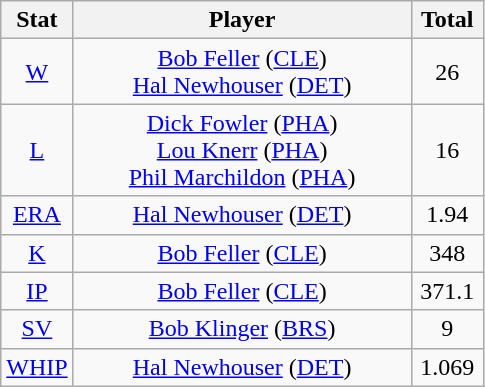<table class="wikitable" style="text-align:center;">
<tr>
<th style="width:15%;">Stat</th>
<th>Player</th>
<th style="width:15%;">Total</th>
</tr>
<tr>
<td><a href='#'>W</a></td>
<td><a href='#'>Bob Feller</a> (<a href='#'>CLE</a>)<br><a href='#'>Hal Newhouser</a> (<a href='#'>DET</a>)</td>
<td>26</td>
</tr>
<tr>
<td><a href='#'>L</a></td>
<td><a href='#'>Dick Fowler</a> (<a href='#'>PHA</a>)<br><a href='#'>Lou Knerr</a> (<a href='#'>PHA</a>)<br><a href='#'>Phil Marchildon</a> (<a href='#'>PHA</a>)</td>
<td>16</td>
</tr>
<tr>
<td><a href='#'>ERA</a></td>
<td><a href='#'>Hal Newhouser</a> (<a href='#'>DET</a>)</td>
<td>1.94</td>
</tr>
<tr>
<td><a href='#'>K</a></td>
<td><a href='#'>Bob Feller</a> (<a href='#'>CLE</a>)</td>
<td>348</td>
</tr>
<tr>
<td><a href='#'>IP</a></td>
<td><a href='#'>Bob Feller</a> (<a href='#'>CLE</a>)</td>
<td>371.1</td>
</tr>
<tr>
<td><a href='#'>SV</a></td>
<td><a href='#'>Bob Klinger</a> (<a href='#'>BRS</a>)</td>
<td>9</td>
</tr>
<tr>
<td><a href='#'>WHIP</a></td>
<td><a href='#'>Hal Newhouser</a> (<a href='#'>DET</a>)</td>
<td>1.069</td>
</tr>
</table>
